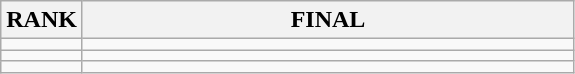<table class="wikitable">
<tr>
<th>RANK</th>
<th style="width: 20em">FINAL</th>
</tr>
<tr>
<td align="center"></td>
<td></td>
</tr>
<tr>
<td align="center"></td>
<td></td>
</tr>
<tr>
<td align="center"></td>
<td></td>
</tr>
</table>
